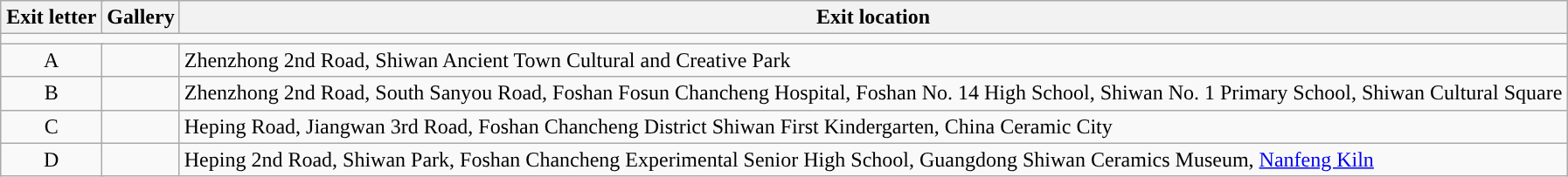<table class="wikitable">
<tr>
<th colspan=2 style="width:70px">Exit letter</th>
<th>Gallery</th>
<th>Exit location</th>
</tr>
<tr style="background:#">
<td colspan="4"></td>
</tr>
<tr>
<td colspan=2 align=center>A</td>
<td></td>
<td>Zhenzhong 2nd Road, Shiwan Ancient Town Cultural and Creative Park</td>
</tr>
<tr>
<td colspan=2 align=center>B</td>
<td></td>
<td>Zhenzhong 2nd Road, South Sanyou Road, Foshan Fosun Chancheng Hospital, Foshan No. 14 High School, Shiwan No. 1 Primary School, Shiwan Cultural Square</td>
</tr>
<tr>
<td colspan=2 align=center>C</td>
<td></td>
<td>Heping Road, Jiangwan 3rd Road, Foshan Chancheng District Shiwan First Kindergarten, China Ceramic City</td>
</tr>
<tr>
<td colspan=2 align=center>D</td>
<td></td>
<td>Heping 2nd Road, Shiwan Park, Foshan Chancheng Experimental Senior High School, Guangdong Shiwan Ceramics Museum, <a href='#'>Nanfeng Kiln</a></td>
</tr>
</table>
